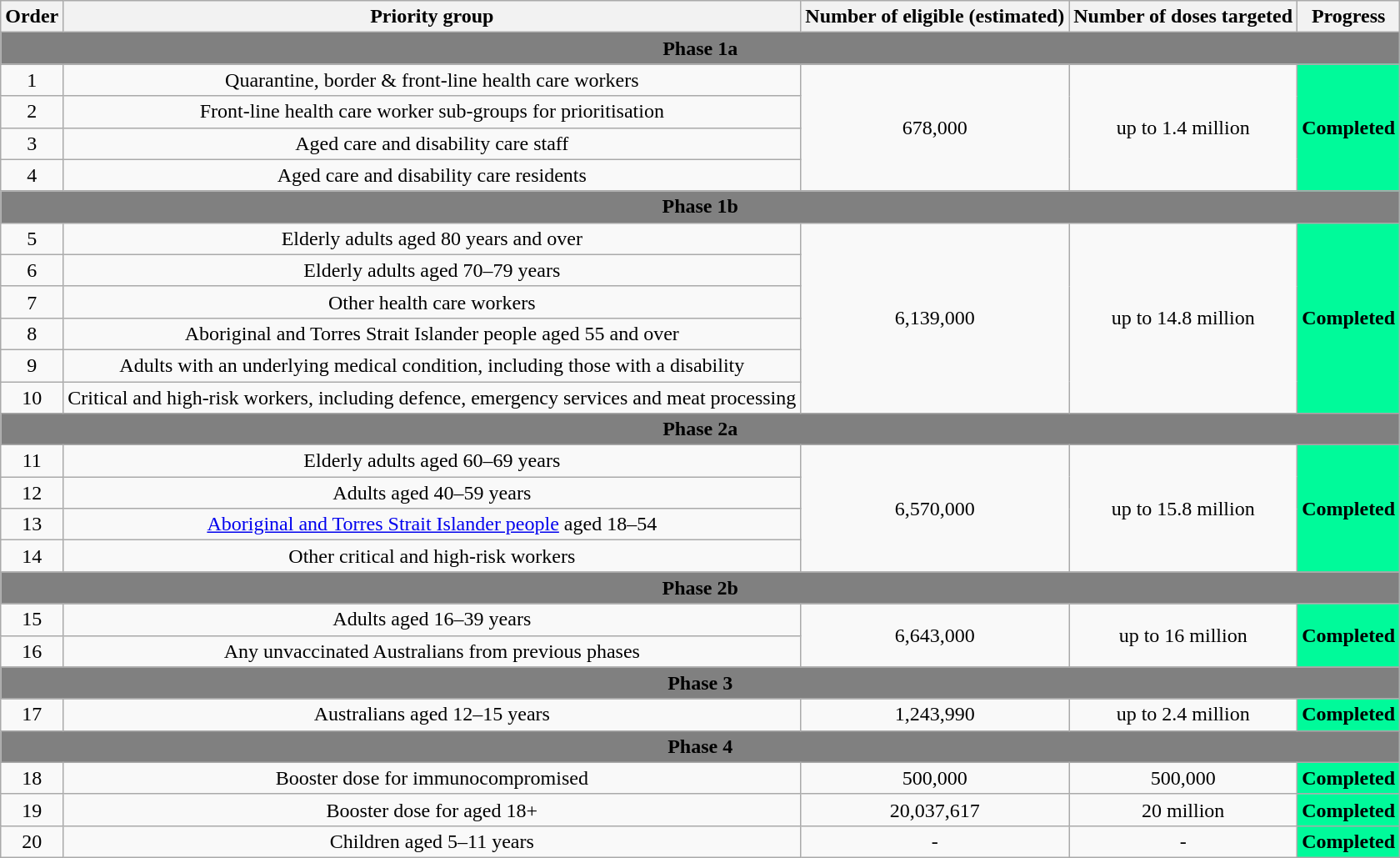<table class="wikitable" style="text-align:center">
<tr>
<th>Order</th>
<th>Priority group</th>
<th>Number of eligible (estimated)</th>
<th>Number of doses targeted</th>
<th>Progress</th>
</tr>
<tr>
<td colspan="5" bgcolor="grey"><span> <strong>Phase 1a</strong></span></td>
</tr>
<tr>
<td>1</td>
<td>Quarantine, border & front-line health care workers</td>
<td rowspan="4">678,000</td>
<td rowspan="4">up to 1.4 million</td>
<td rowspan="4" bgcolor=" mediumspringgreen"><span> <strong>Completed</strong></span></td>
</tr>
<tr>
<td>2</td>
<td>Front-line health care worker sub-groups for prioritisation</td>
</tr>
<tr>
<td>3</td>
<td>Aged care and disability care staff</td>
</tr>
<tr>
<td>4</td>
<td>Aged care and disability care residents</td>
</tr>
<tr>
<td colspan="5" bgcolor="grey"><span> <strong>Phase 1b</strong></span></td>
</tr>
<tr>
<td>5</td>
<td>Elderly adults aged 80 years and over</td>
<td rowspan="6">6,139,000</td>
<td rowspan="6">up to 14.8 million</td>
<td rowspan="6" bgcolor=" mediumspringgreen"><span><strong>Completed</strong></span></td>
</tr>
<tr>
<td>6</td>
<td>Elderly adults aged 70–79 years</td>
</tr>
<tr>
<td>7</td>
<td>Other health care workers</td>
</tr>
<tr>
<td>8</td>
<td>Aboriginal and Torres Strait Islander people aged 55 and over</td>
</tr>
<tr>
<td>9</td>
<td>Adults with an underlying medical condition, including those with a disability</td>
</tr>
<tr>
<td>10</td>
<td>Critical and high-risk workers, including defence, emergency services and meat processing</td>
</tr>
<tr>
<td colspan="5" bgcolor="grey"><span><strong>Phase 2a</strong></span></td>
</tr>
<tr>
<td>11</td>
<td>Elderly adults aged 60–69 years</td>
<td rowspan="4">6,570,000</td>
<td rowspan="4">up to 15.8 million</td>
<td rowspan="4" bgcolor=" mediumspringgreen"><strong><span>Completed</span></strong></td>
</tr>
<tr>
<td>12</td>
<td>Adults aged 40–59 years</td>
</tr>
<tr>
<td>13</td>
<td><a href='#'>Aboriginal and Torres Strait Islander people</a> aged 18–54</td>
</tr>
<tr>
<td>14</td>
<td>Other critical and high-risk workers</td>
</tr>
<tr>
<td colspan="5" bgcolor="grey"><span><strong>Phase 2b</strong></span></td>
</tr>
<tr>
<td>15</td>
<td>Adults aged 16–39 years</td>
<td rowspan="2">6,643,000</td>
<td rowspan="2">up to 16 million</td>
<td rowspan="2" bgcolor=" mediumspringgreen"><span><strong>Completed</strong></span></td>
</tr>
<tr>
<td>16</td>
<td>Any unvaccinated Australians from previous phases</td>
</tr>
<tr>
<td colspan="5" bgcolor="grey"><span><strong>Phase 3</strong></span></td>
</tr>
<tr>
<td>17</td>
<td>Australians aged 12–15 years</td>
<td>1,243,990</td>
<td>up to 2.4 million</td>
<td bgcolor=" mediumspringgreen"><span><strong>Completed</strong></span></td>
</tr>
<tr>
<td colspan="5" bgcolor="grey"><span><strong>Phase 4</strong></span></td>
</tr>
<tr>
<td>18</td>
<td>Booster dose for immunocompromised</td>
<td>500,000</td>
<td>500,000</td>
<td bgcolor=" mediumspringgreen"><span> <strong>Completed</strong></span></td>
</tr>
<tr>
<td>19</td>
<td>Booster dose for aged 18+</td>
<td>20,037,617</td>
<td>20 million</td>
<td bgcolor=" mediumspringgreen"><span><strong>Completed</strong></span></td>
</tr>
<tr>
<td>20</td>
<td>Children aged 5–11 years</td>
<td>-</td>
<td>-</td>
<td bgcolor=" mediumspringgreen"><span><strong>Completed</strong></span></td>
</tr>
</table>
